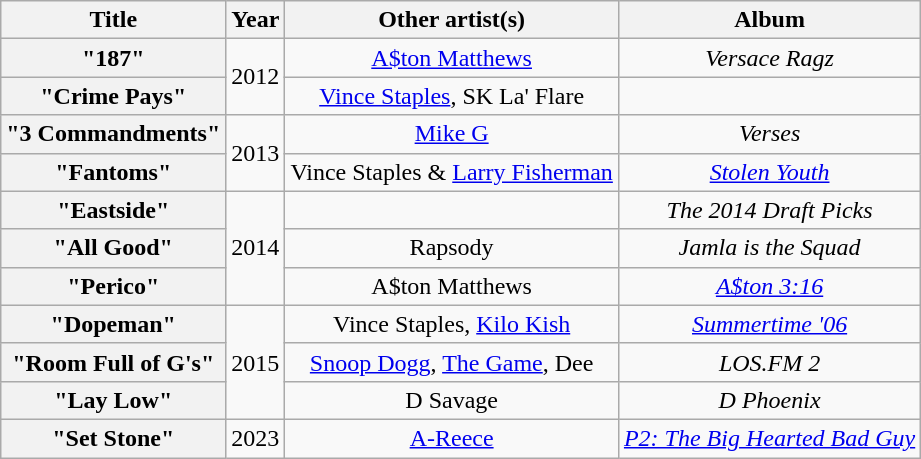<table class="wikitable plainrowheaders" style="text-align:center;">
<tr>
<th scope="col">Title</th>
<th scope="col">Year</th>
<th scope="col">Other artist(s)</th>
<th scope="col">Album</th>
</tr>
<tr>
<th scope="row">"187"</th>
<td rowspan="2">2012</td>
<td><a href='#'>A$ton Matthews</a></td>
<td><em>Versace Ragz</em></td>
</tr>
<tr>
<th scope="row">"Crime Pays"</th>
<td><a href='#'>Vince Staples</a>, SK La' Flare</td>
<td></td>
</tr>
<tr>
<th scope="row">"3 Commandments"</th>
<td rowspan="2">2013</td>
<td><a href='#'>Mike G</a></td>
<td><em>Verses</em></td>
</tr>
<tr>
<th scope="row">"Fantoms"</th>
<td>Vince Staples & <a href='#'>Larry Fisherman</a></td>
<td><em><a href='#'>Stolen Youth</a></em></td>
</tr>
<tr>
<th scope="row">"Eastside"</th>
<td rowspan="3">2014</td>
<td></td>
<td><em>The 2014 Draft Picks</em></td>
</tr>
<tr>
<th scope="row">"All Good"</th>
<td>Rapsody</td>
<td><em>Jamla is the Squad</em></td>
</tr>
<tr>
<th scope="row">"Perico"</th>
<td>A$ton Matthews</td>
<td><em><a href='#'>A$ton 3:16</a></em></td>
</tr>
<tr>
<th scope="row">"Dopeman"</th>
<td rowspan="3">2015</td>
<td>Vince Staples, <a href='#'>Kilo Kish</a></td>
<td><em><a href='#'>Summertime '06</a></em></td>
</tr>
<tr>
<th scope="row">"Room Full of G's"</th>
<td><a href='#'>Snoop Dogg</a>, <a href='#'>The Game</a>, Dee</td>
<td><em>LOS.FM 2</em></td>
</tr>
<tr>
<th scope="row">"Lay Low"</th>
<td>D Savage</td>
<td><em>D Phoenix</em></td>
</tr>
<tr>
<th scope="row">"Set Stone"</th>
<td>2023</td>
<td><a href='#'>A-Reece</a></td>
<td><em><a href='#'>P2: The Big Hearted Bad Guy</a></em></td>
</tr>
</table>
